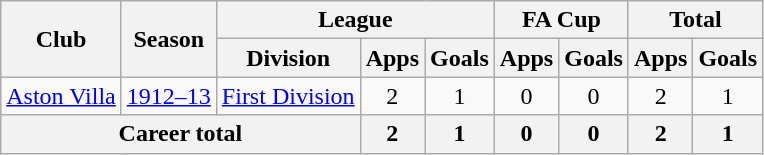<table class="wikitable" style="text-align: center">
<tr>
<th rowspan="2">Club</th>
<th rowspan="2">Season</th>
<th colspan="3">League</th>
<th colspan="2">FA Cup</th>
<th colspan="2">Total</th>
</tr>
<tr>
<th>Division</th>
<th>Apps</th>
<th>Goals</th>
<th>Apps</th>
<th>Goals</th>
<th>Apps</th>
<th>Goals</th>
</tr>
<tr>
<td><a href='#'>Aston Villa</a></td>
<td><a href='#'>1912–13</a></td>
<td><a href='#'>First Division</a></td>
<td>2</td>
<td>1</td>
<td>0</td>
<td>0</td>
<td>2</td>
<td>1</td>
</tr>
<tr>
<th colspan="3">Career total</th>
<th>2</th>
<th>1</th>
<th>0</th>
<th>0</th>
<th>2</th>
<th>1</th>
</tr>
</table>
